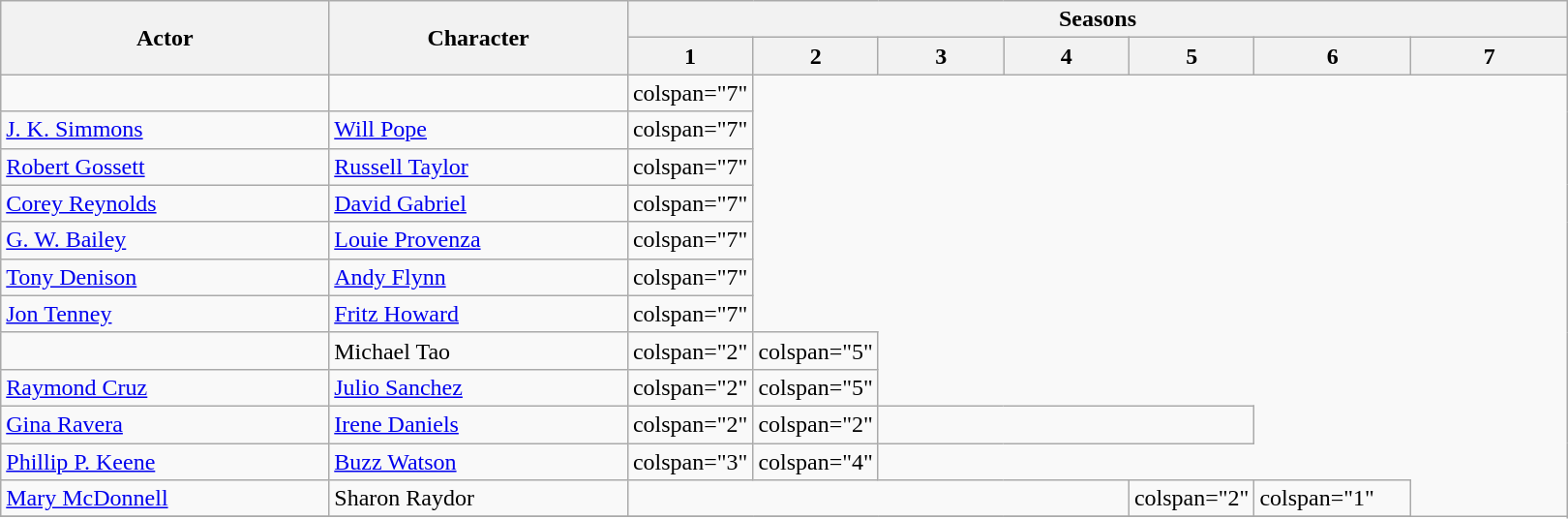<table class="wikitable plainrowheaders sortable">
<tr>
<th scope="col" rowspan="2">Actor</th>
<th scope="col" rowspan="2">Character</th>
<th scope="col" colspan="7" class="unsortable">Seasons</th>
</tr>
<tr>
<th style="width:8%;">1</th>
<th style="width:8%;">2</th>
<th style="width:8%;">3</th>
<th style="width:8%;">4</th>
<th style="width:8%;">5</th>
<th style="width:10%;">6</th>
<th style="width:10%;">7</th>
</tr>
<tr>
<td></td>
<td></td>
<td>colspan="7" </td>
</tr>
<tr>
<td><a href='#'>J. K. Simmons</a></td>
<td><a href='#'>Will Pope</a></td>
<td>colspan="7" </td>
</tr>
<tr>
<td><a href='#'>Robert Gossett</a></td>
<td><a href='#'>Russell Taylor</a></td>
<td>colspan="7" </td>
</tr>
<tr>
<td><a href='#'>Corey Reynolds</a></td>
<td><a href='#'>David Gabriel</a></td>
<td>colspan="7" </td>
</tr>
<tr>
<td><a href='#'>G. W. Bailey</a></td>
<td><a href='#'>Louie Provenza</a></td>
<td>colspan="7" </td>
</tr>
<tr>
<td><a href='#'>Tony Denison</a></td>
<td><a href='#'>Andy Flynn</a></td>
<td>colspan="7" </td>
</tr>
<tr>
<td><a href='#'>Jon Tenney</a></td>
<td><a href='#'>Fritz Howard</a></td>
<td>colspan="7" </td>
</tr>
<tr>
<td></td>
<td>Michael Tao</td>
<td>colspan="2" </td>
<td>colspan="5" </td>
</tr>
<tr>
<td><a href='#'>Raymond Cruz</a></td>
<td><a href='#'>Julio Sanchez</a></td>
<td>colspan="2" </td>
<td>colspan="5" </td>
</tr>
<tr>
<td><a href='#'>Gina Ravera</a></td>
<td><a href='#'>Irene Daniels</a></td>
<td>colspan="2" </td>
<td>colspan="2" </td>
<td colspan="3"></td>
</tr>
<tr>
<td><a href='#'>Phillip P. Keene</a></td>
<td><a href='#'>Buzz Watson</a></td>
<td>colspan="3" </td>
<td>colspan="4" </td>
</tr>
<tr>
<td><a href='#'>Mary McDonnell</a></td>
<td>Sharon Raydor</td>
<td colspan="4"></td>
<td>colspan="2" </td>
<td>colspan="1" </td>
</tr>
<tr>
</tr>
</table>
